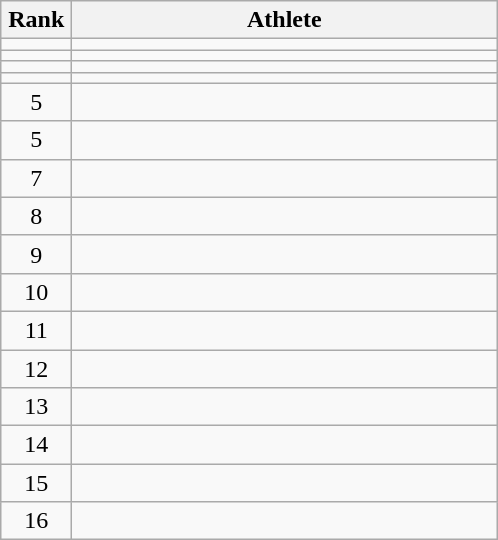<table class="wikitable" style="text-align: center;">
<tr>
<th width=40>Rank</th>
<th width=276>Athlete</th>
</tr>
<tr>
<td></td>
<td align="left"></td>
</tr>
<tr>
<td></td>
<td align="left"></td>
</tr>
<tr>
<td></td>
<td align="left"></td>
</tr>
<tr>
<td></td>
<td align="left"></td>
</tr>
<tr>
<td>5</td>
<td align="left"></td>
</tr>
<tr>
<td>5</td>
<td align="left"></td>
</tr>
<tr>
<td>7</td>
<td align="left"></td>
</tr>
<tr>
<td>8</td>
<td align="left"></td>
</tr>
<tr>
<td>9</td>
<td align="left"></td>
</tr>
<tr>
<td>10</td>
<td align="left"></td>
</tr>
<tr>
<td>11</td>
<td align="left"></td>
</tr>
<tr>
<td>12</td>
<td align="left"></td>
</tr>
<tr>
<td>13</td>
<td align="left"></td>
</tr>
<tr>
<td>14</td>
<td align="left"></td>
</tr>
<tr>
<td>15</td>
<td align="left"></td>
</tr>
<tr>
<td>16</td>
<td align="left"></td>
</tr>
</table>
